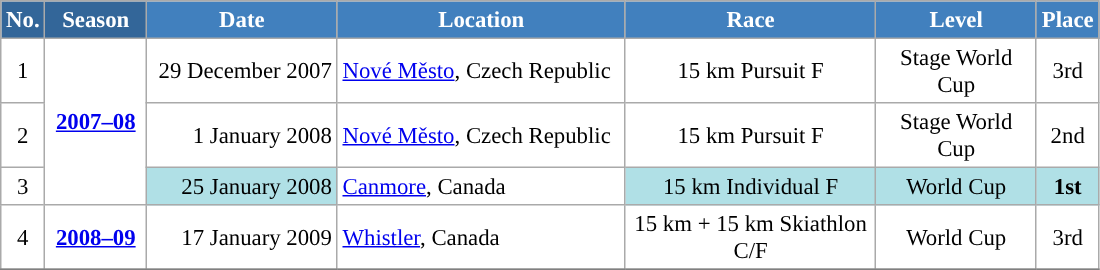<table class="wikitable sortable" style="font-size:95%; text-align:center; border:grey solid 1px; border-collapse:collapse; background:#ffffff;">
<tr style="background:#efefef;">
<th style="background-color:#369; color:white;">No.</th>
<th style="background-color:#369; color:white;">Season</th>
<th style="background-color:#4180be; color:white; width:120px;">Date</th>
<th style="background-color:#4180be; color:white; width:185px;">Location</th>
<th style="background-color:#4180be; color:white; width:160px;">Race</th>
<th style="background-color:#4180be; color:white; width:100px;">Level</th>
<th style="background-color:#4180be; color:white;">Place</th>
</tr>
<tr>
<td align=center>1</td>
<td rowspan=3 align=center><strong> <a href='#'>2007–08</a> </strong></td>
<td align=right>29 December 2007</td>
<td align=left> <a href='#'>Nové Město</a>, Czech Republic</td>
<td>15 km Pursuit F</td>
<td>Stage World Cup</td>
<td>3rd</td>
</tr>
<tr>
<td align=center>2</td>
<td align=right>1 January 2008</td>
<td align=left> <a href='#'>Nové Město</a>, Czech Republic</td>
<td>15 km Pursuit F</td>
<td>Stage World Cup</td>
<td>2nd</td>
</tr>
<tr>
<td align=center>3</td>
<td bgcolor="#BOEOE6" align=right>25 January 2008</td>
<td align=left> <a href='#'>Canmore</a>, Canada</td>
<td bgcolor="#BOEOE6">15 km Individual F</td>
<td bgcolor="#BOEOE6">World Cup</td>
<td bgcolor="#BOEOE6"><strong>1st</strong></td>
</tr>
<tr>
<td align=center>4</td>
<td rowspan=1 align=center><strong> <a href='#'>2008–09</a> </strong></td>
<td align=right>17 January 2009</td>
<td align=left> <a href='#'>Whistler</a>, Canada</td>
<td>15 km + 15 km Skiathlon C/F</td>
<td>World Cup</td>
<td>3rd</td>
</tr>
<tr>
</tr>
</table>
